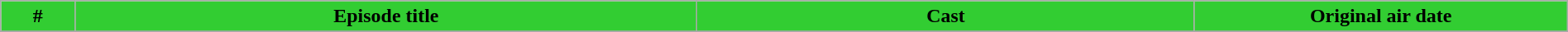<table class="wikitable plainrowheaders" style="margin: auto; width: 100%">
<tr>
<th style="background:#32CD32;" width="3%;">#</th>
<th style="background:#32CD32;" width="25%;">Episode title</th>
<th style="background:#32CD32;" width="20%;">Cast</th>
<th style="background:#32CD32;" width="15%;">Original air date</th>
</tr>
<tr>
</tr>
</table>
